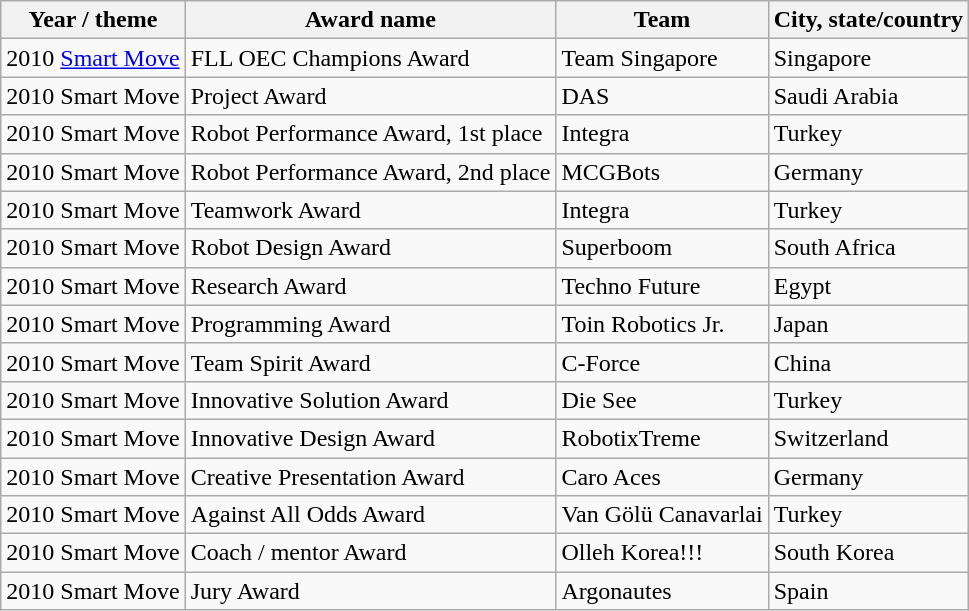<table class="wikitable">
<tr>
<th>Year / theme</th>
<th>Award name</th>
<th>Team</th>
<th>City, state/country</th>
</tr>
<tr>
<td>2010 <a href='#'>Smart Move</a></td>
<td>FLL OEC Champions Award</td>
<td>Team Singapore</td>
<td>Singapore</td>
</tr>
<tr>
<td>2010 Smart Move</td>
<td>Project Award</td>
<td>DAS</td>
<td>Saudi Arabia</td>
</tr>
<tr>
<td>2010 Smart Move</td>
<td>Robot Performance Award, 1st place</td>
<td>Integra</td>
<td>Turkey</td>
</tr>
<tr>
<td>2010 Smart Move</td>
<td>Robot Performance Award, 2nd place</td>
<td>MCGBots</td>
<td>Germany</td>
</tr>
<tr>
<td>2010 Smart Move</td>
<td>Teamwork Award</td>
<td>Integra</td>
<td>Turkey</td>
</tr>
<tr>
<td>2010 Smart Move</td>
<td>Robot Design Award</td>
<td>Superboom</td>
<td>South Africa</td>
</tr>
<tr>
<td>2010 Smart Move</td>
<td>Research Award</td>
<td>Techno Future</td>
<td>Egypt</td>
</tr>
<tr>
<td>2010 Smart Move</td>
<td>Programming Award</td>
<td>Toin Robotics Jr.</td>
<td>Japan</td>
</tr>
<tr>
<td>2010 Smart Move</td>
<td>Team Spirit Award</td>
<td>C-Force</td>
<td>China</td>
</tr>
<tr>
<td>2010 Smart Move</td>
<td>Innovative Solution Award</td>
<td>Die See</td>
<td>Turkey</td>
</tr>
<tr>
<td>2010 Smart Move</td>
<td>Innovative Design Award</td>
<td>RobotixTreme</td>
<td>Switzerland</td>
</tr>
<tr>
<td>2010 Smart Move</td>
<td>Creative Presentation Award</td>
<td>Caro Aces</td>
<td>Germany</td>
</tr>
<tr>
<td>2010 Smart Move</td>
<td>Against All Odds Award</td>
<td>Van Gölü Canavarlai</td>
<td>Turkey</td>
</tr>
<tr>
<td>2010 Smart Move</td>
<td>Coach / mentor Award</td>
<td>Olleh Korea!!!</td>
<td>South Korea</td>
</tr>
<tr>
<td>2010 Smart Move</td>
<td>Jury Award</td>
<td>Argonautes</td>
<td>Spain</td>
</tr>
</table>
